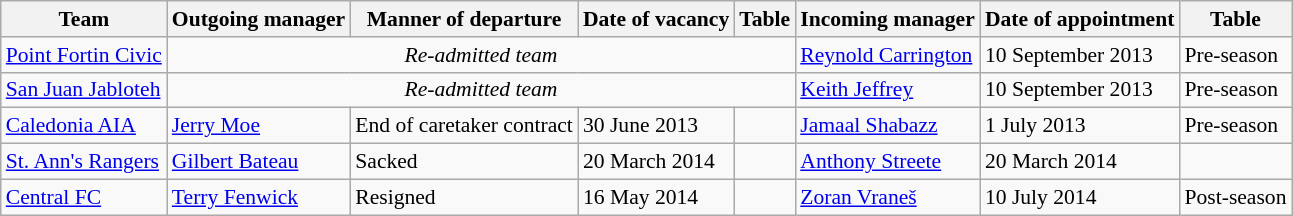<table class="wikitable" style="font-size:90%;">
<tr>
<th>Team</th>
<th>Outgoing manager</th>
<th>Manner of departure</th>
<th>Date of vacancy</th>
<th>Table</th>
<th>Incoming manager</th>
<th>Date of appointment</th>
<th>Table</th>
</tr>
<tr>
<td><a href='#'>Point Fortin Civic</a></td>
<td colspan=4 style="text-align:center;"><em>Re-admitted team</em></td>
<td> <a href='#'>Reynold Carrington</a></td>
<td>10 September 2013</td>
<td>Pre-season</td>
</tr>
<tr>
<td><a href='#'>San Juan Jabloteh</a></td>
<td colspan=4 style="text-align:center;"><em>Re-admitted team</em></td>
<td> <a href='#'>Keith Jeffrey</a></td>
<td>10 September 2013</td>
<td>Pre-season</td>
</tr>
<tr>
<td><a href='#'>Caledonia AIA</a></td>
<td> <a href='#'>Jerry Moe</a></td>
<td>End of caretaker contract</td>
<td>30 June 2013</td>
<td></td>
<td> <a href='#'>Jamaal Shabazz</a></td>
<td>1 July 2013</td>
<td>Pre-season</td>
</tr>
<tr>
<td><a href='#'>St. Ann's Rangers</a></td>
<td> <a href='#'>Gilbert Bateau</a></td>
<td>Sacked</td>
<td>20 March 2014</td>
<td></td>
<td> <a href='#'>Anthony Streete</a></td>
<td>20 March 2014</td>
<td></td>
</tr>
<tr>
<td><a href='#'>Central FC</a></td>
<td> <a href='#'>Terry Fenwick</a></td>
<td>Resigned</td>
<td>16 May 2014</td>
<td></td>
<td> <a href='#'>Zoran Vraneš</a></td>
<td>10 July 2014</td>
<td>Post-season</td>
</tr>
</table>
